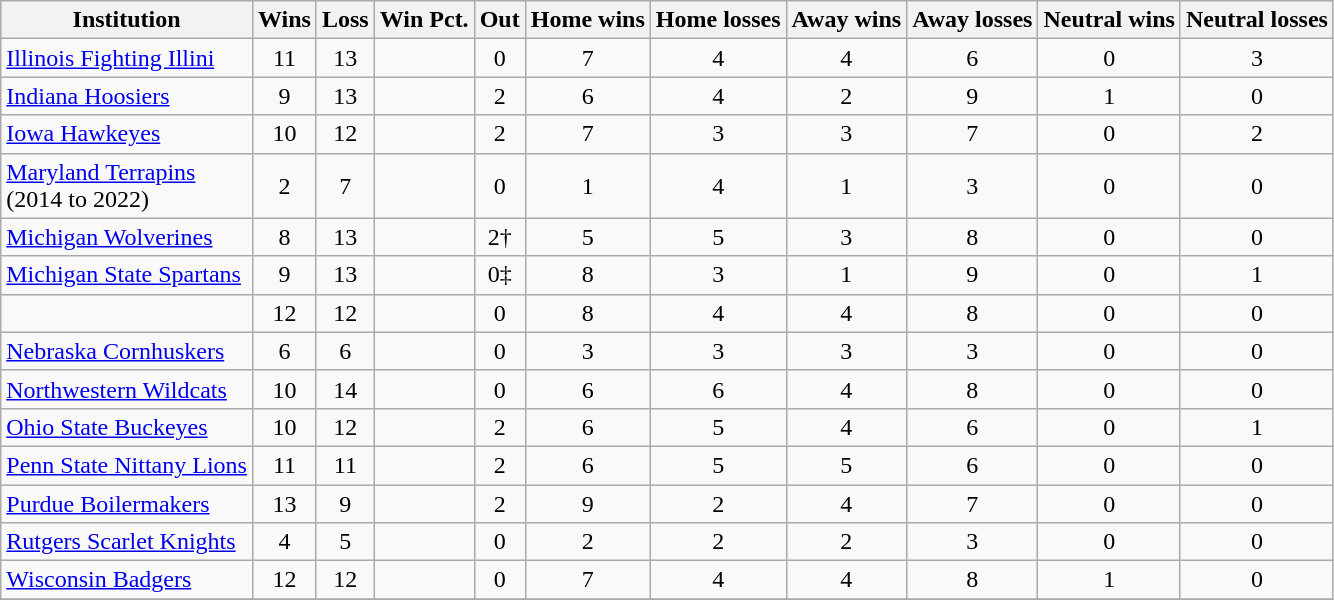<table class="wikitable sortable"  style="text-align:center;">
<tr>
<th>Institution</th>
<th>Wins</th>
<th>Loss</th>
<th>Win Pct.</th>
<th>Out</th>
<th>Home wins</th>
<th>Home losses</th>
<th>Away wins</th>
<th>Away losses</th>
<th>Neutral wins</th>
<th>Neutral losses</th>
</tr>
<tr>
<td style="text-align:left"><a href='#'>Illinois Fighting Illini</a></td>
<td>11</td>
<td>13</td>
<td></td>
<td>0</td>
<td>7</td>
<td>4</td>
<td>4</td>
<td>6</td>
<td>0</td>
<td>3</td>
</tr>
<tr>
<td style="text-align:left"><a href='#'>Indiana Hoosiers</a></td>
<td>9</td>
<td>13</td>
<td></td>
<td>2</td>
<td>6</td>
<td>4</td>
<td>2</td>
<td>9</td>
<td>1</td>
<td>0</td>
</tr>
<tr>
<td style="text-align:left"><a href='#'>Iowa Hawkeyes</a></td>
<td>10</td>
<td>12</td>
<td></td>
<td>2</td>
<td>7</td>
<td>3</td>
<td>3</td>
<td>7</td>
<td>0</td>
<td>2</td>
</tr>
<tr>
<td style="text-align:left"><a href='#'>Maryland Terrapins</a><br>(2014 to 2022)</td>
<td>2</td>
<td>7</td>
<td></td>
<td>0</td>
<td>1</td>
<td>4</td>
<td>1</td>
<td>3</td>
<td>0</td>
<td>0</td>
</tr>
<tr>
<td style="text-align:left"><a href='#'>Michigan Wolverines</a></td>
<td>8</td>
<td>13</td>
<td></td>
<td>2†</td>
<td>5</td>
<td>5</td>
<td>3</td>
<td>8</td>
<td>0</td>
<td>0</td>
</tr>
<tr>
<td style="text-align:left"><a href='#'>Michigan State Spartans</a></td>
<td>9</td>
<td>13</td>
<td></td>
<td>0‡</td>
<td>8</td>
<td>3</td>
<td>1</td>
<td>9</td>
<td>0</td>
<td>1</td>
</tr>
<tr>
<td></td>
<td>12</td>
<td>12</td>
<td></td>
<td>0</td>
<td>8</td>
<td>4</td>
<td>4</td>
<td>8</td>
<td>0</td>
<td>0</td>
</tr>
<tr>
<td style="text-align:left"><a href='#'>Nebraska Cornhuskers</a></td>
<td>6</td>
<td>6</td>
<td></td>
<td>0</td>
<td>3</td>
<td>3</td>
<td>3</td>
<td>3</td>
<td>0</td>
<td>0</td>
</tr>
<tr>
<td style="text-align:left"><a href='#'>Northwestern Wildcats</a></td>
<td>10</td>
<td>14</td>
<td></td>
<td>0</td>
<td>6</td>
<td>6</td>
<td>4</td>
<td>8</td>
<td>0</td>
<td>0</td>
</tr>
<tr>
<td style="text-align:left"><a href='#'>Ohio State Buckeyes</a></td>
<td>10</td>
<td>12</td>
<td></td>
<td>2</td>
<td>6</td>
<td>5</td>
<td>4</td>
<td>6</td>
<td>0</td>
<td>1</td>
</tr>
<tr>
<td style="text-align:left"><a href='#'>Penn State Nittany Lions</a></td>
<td>11</td>
<td>11</td>
<td></td>
<td>2</td>
<td>6</td>
<td>5</td>
<td>5</td>
<td>6</td>
<td>0</td>
<td>0</td>
</tr>
<tr>
<td style="text-align:left"><a href='#'>Purdue Boilermakers</a></td>
<td>13</td>
<td>9</td>
<td></td>
<td>2</td>
<td>9</td>
<td>2</td>
<td>4</td>
<td>7</td>
<td>0</td>
<td>0</td>
</tr>
<tr>
<td style="text-align:left"><a href='#'>Rutgers Scarlet Knights</a></td>
<td>4</td>
<td>5</td>
<td></td>
<td>0</td>
<td>2</td>
<td>2</td>
<td>2</td>
<td>3</td>
<td>0</td>
<td>0</td>
</tr>
<tr>
<td style="text-align:left"><a href='#'>Wisconsin Badgers</a></td>
<td>12</td>
<td>12</td>
<td></td>
<td>0</td>
<td>7</td>
<td>4</td>
<td>4</td>
<td>8</td>
<td>1</td>
<td>0</td>
</tr>
<tr class="sortbottom">
</tr>
</table>
